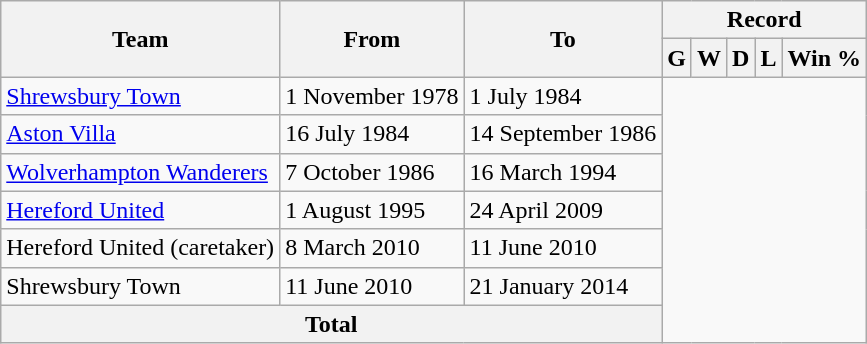<table class="wikitable" style="text-align: center">
<tr>
<th rowspan="2">Team</th>
<th rowspan="2">From</th>
<th rowspan="2">To</th>
<th colspan="5">Record</th>
</tr>
<tr>
<th>G</th>
<th>W</th>
<th>D</th>
<th>L</th>
<th>Win %</th>
</tr>
<tr>
<td align=left><a href='#'>Shrewsbury Town</a></td>
<td align=left>1 November 1978</td>
<td align=left>1 July 1984<br></td>
</tr>
<tr>
<td align=left><a href='#'>Aston Villa</a></td>
<td align=left>16 July 1984</td>
<td align=left>14 September 1986<br></td>
</tr>
<tr>
<td align=left><a href='#'>Wolverhampton Wanderers</a></td>
<td align=left>7 October 1986</td>
<td align=left>16 March 1994<br></td>
</tr>
<tr>
<td align=left><a href='#'>Hereford United</a></td>
<td align=left>1 August 1995</td>
<td align=left>24 April 2009<br></td>
</tr>
<tr>
<td align=left>Hereford United (caretaker)</td>
<td align=left>8 March 2010</td>
<td align=left>11 June 2010<br></td>
</tr>
<tr>
<td align=left>Shrewsbury Town</td>
<td align=left>11 June 2010</td>
<td align=left>21 January 2014<br></td>
</tr>
<tr>
<th colspan=3>Total<br></th>
</tr>
</table>
